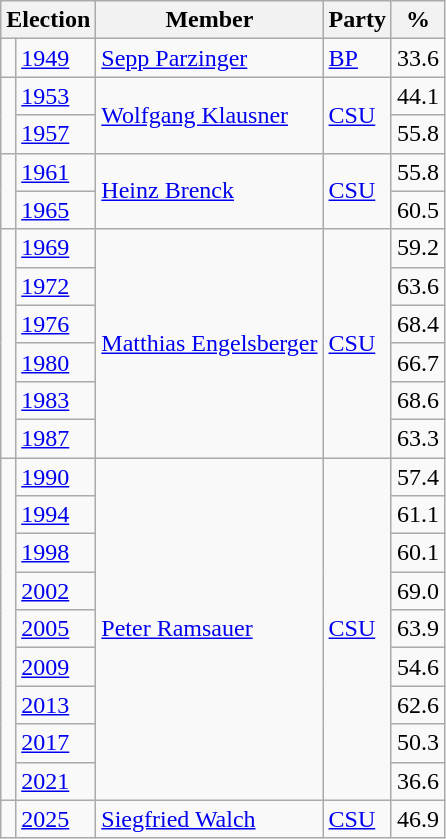<table class=wikitable>
<tr>
<th colspan=2>Election</th>
<th>Member</th>
<th>Party</th>
<th>%</th>
</tr>
<tr>
<td bgcolor=></td>
<td><a href='#'>1949</a></td>
<td><a href='#'>Sepp Parzinger</a></td>
<td><a href='#'>BP</a></td>
<td align=right>33.6</td>
</tr>
<tr>
<td rowspan=2 bgcolor=></td>
<td><a href='#'>1953</a></td>
<td rowspan=2><a href='#'>Wolfgang Klausner</a></td>
<td rowspan=2><a href='#'>CSU</a></td>
<td align=right>44.1</td>
</tr>
<tr>
<td><a href='#'>1957</a></td>
<td align=right>55.8</td>
</tr>
<tr>
<td rowspan=2 bgcolor=></td>
<td><a href='#'>1961</a></td>
<td rowspan=2><a href='#'>Heinz Brenck</a></td>
<td rowspan=2><a href='#'>CSU</a></td>
<td align=right>55.8</td>
</tr>
<tr>
<td><a href='#'>1965</a></td>
<td align=right>60.5</td>
</tr>
<tr>
<td rowspan=6 bgcolor=></td>
<td><a href='#'>1969</a></td>
<td rowspan=6><a href='#'>Matthias Engelsberger</a></td>
<td rowspan=6><a href='#'>CSU</a></td>
<td align=right>59.2</td>
</tr>
<tr>
<td><a href='#'>1972</a></td>
<td align=right>63.6</td>
</tr>
<tr>
<td><a href='#'>1976</a></td>
<td align=right>68.4</td>
</tr>
<tr>
<td><a href='#'>1980</a></td>
<td align=right>66.7</td>
</tr>
<tr>
<td><a href='#'>1983</a></td>
<td align=right>68.6</td>
</tr>
<tr>
<td><a href='#'>1987</a></td>
<td align=right>63.3</td>
</tr>
<tr>
<td rowspan=9 bgcolor=></td>
<td><a href='#'>1990</a></td>
<td rowspan=9><a href='#'>Peter Ramsauer</a></td>
<td rowspan=9><a href='#'>CSU</a></td>
<td align=right>57.4</td>
</tr>
<tr>
<td><a href='#'>1994</a></td>
<td align=right>61.1</td>
</tr>
<tr>
<td><a href='#'>1998</a></td>
<td align=right>60.1</td>
</tr>
<tr>
<td><a href='#'>2002</a></td>
<td align=right>69.0</td>
</tr>
<tr>
<td><a href='#'>2005</a></td>
<td align=right>63.9</td>
</tr>
<tr>
<td><a href='#'>2009</a></td>
<td align=right>54.6</td>
</tr>
<tr>
<td><a href='#'>2013</a></td>
<td align=right>62.6</td>
</tr>
<tr>
<td><a href='#'>2017</a></td>
<td align=right>50.3</td>
</tr>
<tr>
<td><a href='#'>2021</a></td>
<td align=right>36.6</td>
</tr>
<tr>
<td bgcolor=></td>
<td><a href='#'>2025</a></td>
<td><a href='#'>Siegfried Walch</a></td>
<td><a href='#'>CSU</a></td>
<td align=right>46.9</td>
</tr>
</table>
